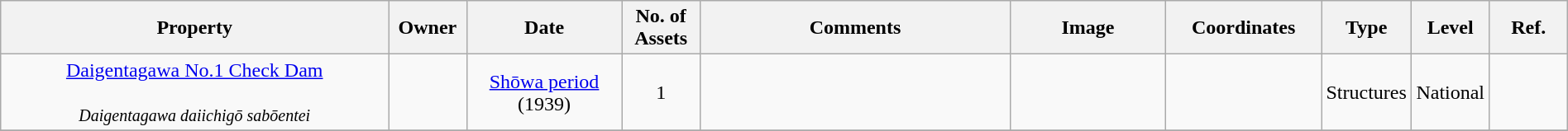<table class="wikitable sortable"  style="width:100%;">
<tr>
<th width="25%" align="left">Property</th>
<th width="5%" align="left">Owner</th>
<th width="10%" align="left">Date</th>
<th width="5%" align="left" class="unsortable">No. of Assets</th>
<th width="20%" align="left" class="unsortable">Comments</th>
<th width="10%" align="left"  class="unsortable">Image</th>
<th width="10%" align="left" class="unsortable">Coordinates</th>
<th width="5%" align="left">Type</th>
<th width="5%" align="left">Level</th>
<th width="5%" align="left"  class="unsortable">Ref.</th>
</tr>
<tr>
<td align="center"><a href='#'>Daigentagawa No.1 Check Dam</a><br><br><small><em>Daigentagawa daiichigō sabōentei</em></small></td>
<td></td>
<td align="center"><a href='#'>Shōwa period</a><br>(1939)</td>
<td align="center">1</td>
<td></td>
<td></td>
<td></td>
<td align="center">Structures</td>
<td align="center">National</td>
<td></td>
</tr>
<tr>
</tr>
</table>
